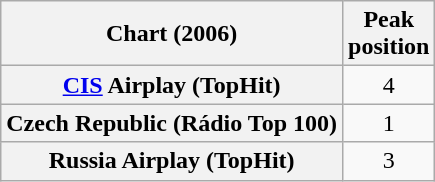<table class="wikitable sortable plainrowheaders" style="text-align:center">
<tr>
<th scope="col">Chart (2006)</th>
<th scope="col">Peak<br>position</th>
</tr>
<tr>
<th scope="row"><a href='#'>CIS</a> Airplay (TopHit)</th>
<td>4</td>
</tr>
<tr>
<th scope="row">Czech Republic (Rádio Top 100)</th>
<td>1</td>
</tr>
<tr>
<th scope="row">Russia Airplay (TopHit)</th>
<td>3</td>
</tr>
</table>
